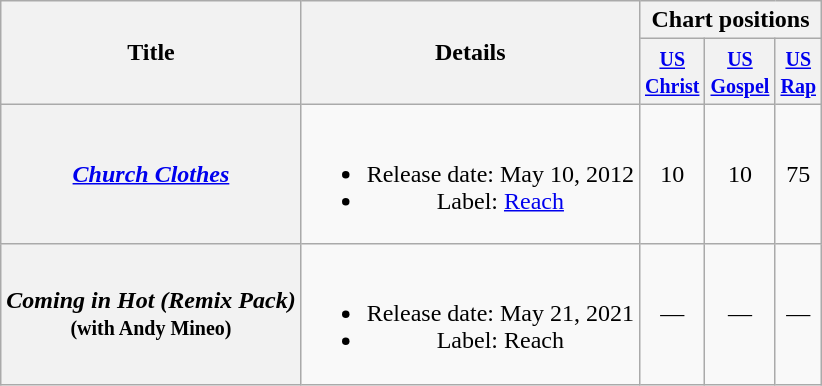<table class="wikitable plainrowheaders" style="text-align: center">
<tr>
<th rowspan="2" scope="col">Title</th>
<th rowspan="2">Details</th>
<th colspan="3" scope="colgroup">Chart positions</th>
</tr>
<tr>
<th scope="col"><small><a href='#'>US<br>Christ</a><br></small></th>
<th scope="col"><small><a href='#'>US<br>Gospel</a><br></small></th>
<th scope="col"><small><a href='#'>US<br>Rap</a><br></small></th>
</tr>
<tr>
<th scope="row"><em><a href='#'>Church Clothes</a></em></th>
<td><br><ul><li>Release date: May 10, 2012</li><li>Label: <a href='#'>Reach</a></li></ul></td>
<td>10</td>
<td>10</td>
<td>75</td>
</tr>
<tr>
<th scope="row"><em>Coming in Hot (Remix Pack)</em><br><small>(with Andy Mineo)</small></th>
<td><br><ul><li>Release date: May 21, 2021</li><li>Label: Reach</li></ul></td>
<td>—</td>
<td>—</td>
<td>—</td>
</tr>
</table>
